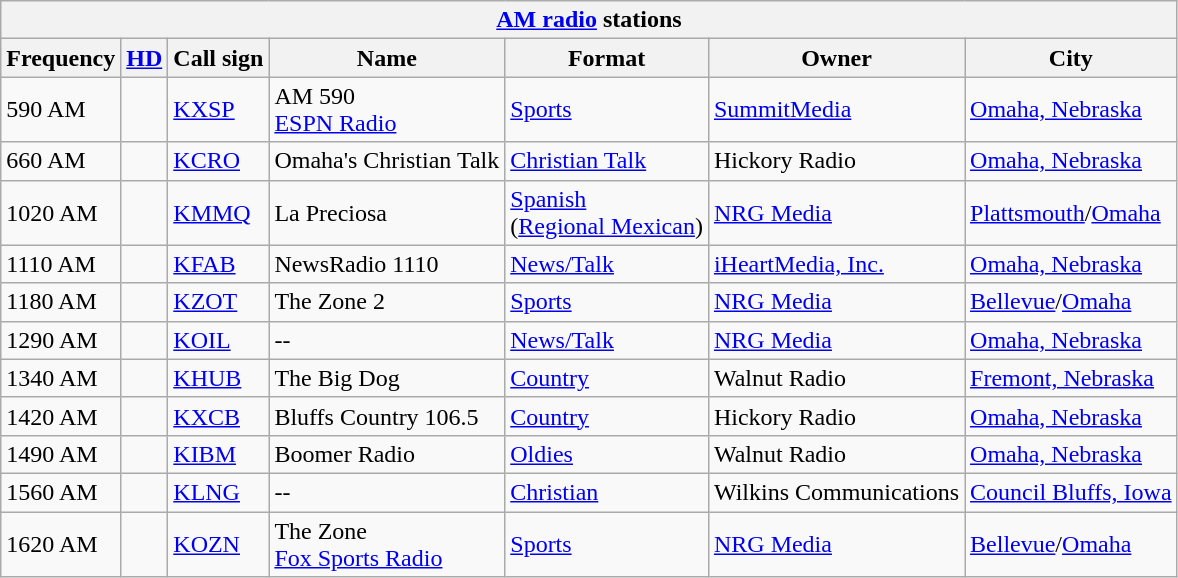<table class="wikitable">
<tr>
<th align="center" colspan="7"><strong><a href='#'>AM radio</a> stations</strong></th>
</tr>
<tr>
<th>Frequency</th>
<th><a href='#'>HD</a></th>
<th>Call sign</th>
<th>Name</th>
<th>Format</th>
<th>Owner</th>
<th>City</th>
</tr>
<tr>
<td>590 AM</td>
<td></td>
<td><a href='#'>KXSP</a></td>
<td>AM 590<br><a href='#'>ESPN Radio</a></td>
<td><a href='#'>Sports</a></td>
<td><a href='#'>SummitMedia</a></td>
<td><a href='#'>Omaha, Nebraska</a></td>
</tr>
<tr>
<td>660 AM</td>
<td></td>
<td><a href='#'>KCRO</a></td>
<td>Omaha's Christian Talk</td>
<td><a href='#'>Christian Talk</a></td>
<td>Hickory Radio</td>
<td><a href='#'>Omaha, Nebraska</a></td>
</tr>
<tr>
<td>1020 AM</td>
<td></td>
<td><a href='#'>KMMQ</a></td>
<td>La Preciosa</td>
<td><a href='#'>Spanish</a><br>(<a href='#'>Regional Mexican</a>)</td>
<td><a href='#'>NRG Media</a></td>
<td><a href='#'>Plattsmouth</a>/<a href='#'>Omaha</a></td>
</tr>
<tr>
<td>1110 AM</td>
<td></td>
<td><a href='#'>KFAB</a></td>
<td>NewsRadio 1110</td>
<td><a href='#'>News/Talk</a></td>
<td><a href='#'>iHeartMedia, Inc.</a></td>
<td><a href='#'>Omaha, Nebraska</a></td>
</tr>
<tr>
<td>1180 AM</td>
<td></td>
<td><a href='#'>KZOT</a></td>
<td>The Zone 2</td>
<td><a href='#'>Sports</a></td>
<td><a href='#'>NRG Media</a></td>
<td><a href='#'>Bellevue</a>/<a href='#'>Omaha</a></td>
</tr>
<tr>
<td>1290 AM</td>
<td></td>
<td><a href='#'>KOIL</a></td>
<td>--</td>
<td><a href='#'>News/Talk</a></td>
<td><a href='#'>NRG Media</a></td>
<td><a href='#'>Omaha, Nebraska</a></td>
</tr>
<tr>
<td>1340 AM</td>
<td></td>
<td><a href='#'>KHUB</a></td>
<td>The Big Dog</td>
<td><a href='#'>Country</a></td>
<td>Walnut Radio</td>
<td><a href='#'>Fremont, Nebraska</a></td>
</tr>
<tr>
<td>1420 AM</td>
<td></td>
<td><a href='#'>KXCB</a></td>
<td>Bluffs Country 106.5</td>
<td><a href='#'>Country</a></td>
<td>Hickory Radio</td>
<td><a href='#'>Omaha, Nebraska</a></td>
</tr>
<tr>
<td>1490 AM</td>
<td></td>
<td><a href='#'>KIBM</a></td>
<td>Boomer Radio</td>
<td><a href='#'>Oldies</a></td>
<td>Walnut Radio</td>
<td><a href='#'>Omaha, Nebraska</a></td>
</tr>
<tr>
<td>1560 AM</td>
<td></td>
<td><a href='#'>KLNG</a></td>
<td>--</td>
<td><a href='#'>Christian</a></td>
<td>Wilkins Communications</td>
<td><a href='#'>Council Bluffs, Iowa</a></td>
</tr>
<tr>
<td>1620 AM</td>
<td></td>
<td><a href='#'>KOZN</a></td>
<td>The Zone<br><a href='#'>Fox Sports Radio</a></td>
<td><a href='#'>Sports</a></td>
<td><a href='#'>NRG Media</a></td>
<td><a href='#'>Bellevue</a>/<a href='#'>Omaha</a></td>
</tr>
</table>
